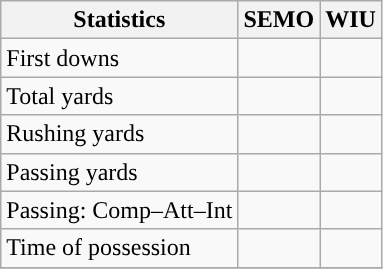<table class="wikitable" style="float: left;">
<tr>
<th>Statistics</th>
<th>SEMO</th>
<th>WIU</th>
</tr>
<tr>
<td>First downs</td>
<td></td>
<td></td>
</tr>
<tr>
<td>Total yards</td>
<td></td>
<td></td>
</tr>
<tr>
<td>Rushing yards</td>
<td></td>
<td></td>
</tr>
<tr>
<td>Passing yards</td>
<td></td>
<td></td>
</tr>
<tr>
<td>Passing: Comp–Att–Int</td>
<td></td>
<td></td>
</tr>
<tr>
<td>Time of possession</td>
<td></td>
<td></td>
</tr>
<tr>
</tr>
</table>
